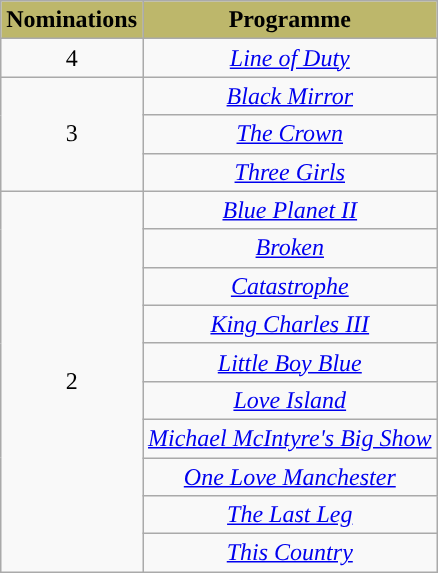<table class="wikitable" style="text-align:center;">
<tr>
<th style="background:#BDB76B;">Nominations</th>
<th style="background:#BDB76B;">Programme</th>
</tr>
<tr>
<td>4</td>
<td><em><a href='#'>Line of Duty</a></em></td>
</tr>
<tr>
<td rowspan="3">3</td>
<td><em><a href='#'>Black Mirror</a></em></td>
</tr>
<tr>
<td><em><a href='#'>The Crown</a></em></td>
</tr>
<tr>
<td><em><a href='#'>Three Girls</a></em></td>
</tr>
<tr>
<td rowspan="10">2</td>
<td><em><a href='#'>Blue Planet II</a></em></td>
</tr>
<tr>
<td><em><a href='#'>Broken</a></em></td>
</tr>
<tr>
<td><em><a href='#'>Catastrophe</a></em></td>
</tr>
<tr>
<td><em><a href='#'>King Charles III</a></em></td>
</tr>
<tr>
<td><em><a href='#'>Little Boy Blue</a></em></td>
</tr>
<tr>
<td><em><a href='#'>Love Island</a></em></td>
</tr>
<tr>
<td><em><a href='#'>Michael McIntyre's Big Show</a></em></td>
</tr>
<tr>
<td><em><a href='#'>One Love Manchester</a></em></td>
</tr>
<tr>
<td><em><a href='#'>The Last Leg</a></em></td>
</tr>
<tr>
<td><em><a href='#'>This Country</a></em></td>
</tr>
</table>
